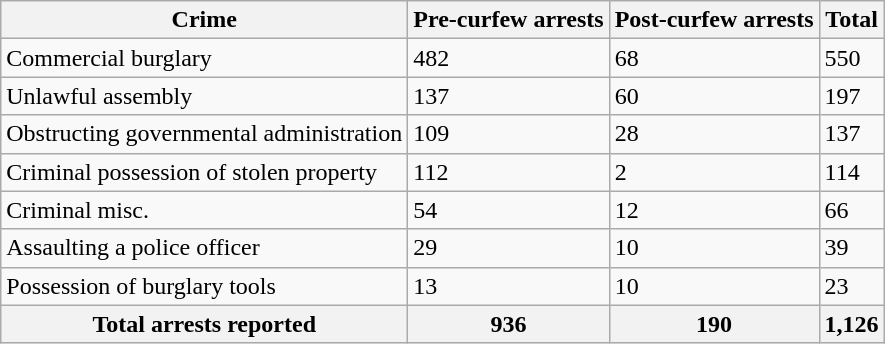<table class="wikitable floatright" style="align:right;">
<tr>
<th>Crime</th>
<th>Pre-curfew arrests</th>
<th>Post-curfew arrests</th>
<th>Total</th>
</tr>
<tr>
<td>Commercial burglary</td>
<td>482</td>
<td>68</td>
<td>550</td>
</tr>
<tr>
<td>Unlawful assembly</td>
<td>137</td>
<td>60</td>
<td>197</td>
</tr>
<tr>
<td>Obstructing governmental administration</td>
<td>109</td>
<td>28</td>
<td>137</td>
</tr>
<tr>
<td>Criminal possession of stolen property</td>
<td>112</td>
<td>2</td>
<td>114</td>
</tr>
<tr>
<td>Criminal misc.</td>
<td>54</td>
<td>12</td>
<td>66</td>
</tr>
<tr>
<td>Assaulting a police officer</td>
<td>29</td>
<td>10</td>
<td>39</td>
</tr>
<tr>
<td>Possession of burglary tools</td>
<td>13</td>
<td>10</td>
<td>23</td>
</tr>
<tr>
<th>Total arrests reported</th>
<th>936</th>
<th>190</th>
<th>1,126</th>
</tr>
</table>
